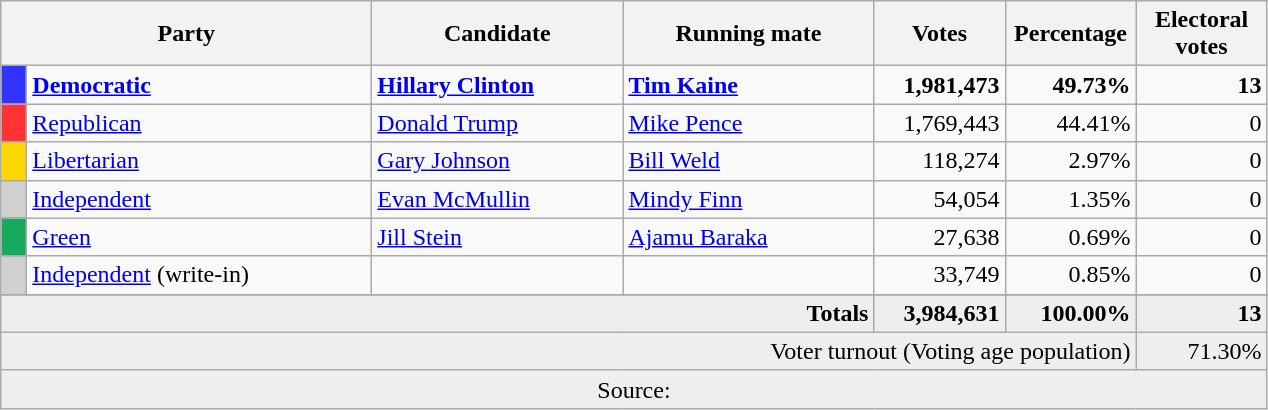<table class="wikitable">
<tr>
<th colspan="2" style="width: 15em">Party</th>
<th style="width: 10em">Candidate</th>
<th style="width: 10em">Running mate</th>
<th style="width: 5em">Votes</th>
<th style="width: 5em">Percentage</th>
<th style="width: 5em">Electoral votes</th>
</tr>
<tr>
<th style="background:#33F; width:3px;"></th>
<td style="width: 130px"><strong><a href='#'>Democratic</a></strong></td>
<td><strong><a href='#'>Hillary Clinton</a></strong></td>
<td><strong><a href='#'>Tim Kaine</a></strong></td>
<td style="text-align:right;"><strong>1,981,473</strong></td>
<td style="text-align:right;"><strong>49.73%</strong></td>
<td style="text-align:right;"><strong>13</strong></td>
</tr>
<tr>
<th style="background:#F33; width:3px;"></th>
<td style="width: 130px"><a href='#'>Republican</a></td>
<td><a href='#'>Donald Trump</a></td>
<td><a href='#'>Mike Pence</a></td>
<td style="text-align:right;">1,769,443</td>
<td style="text-align:right;">44.41%</td>
<td style="text-align:right;">0</td>
</tr>
<tr>
<th style="background:gold; width:3px;"></th>
<td style="width: 130px"><a href='#'>Libertarian</a></td>
<td><a href='#'>Gary Johnson</a></td>
<td><a href='#'>Bill Weld</a></td>
<td style="text-align:right;">118,274</td>
<td style="text-align:right;">2.97%</td>
<td style="text-align:right;">0</td>
</tr>
<tr>
<th style="background:#D0D0D0; width:3px;"></th>
<td style="width: 130px"><a href='#'>Independent</a></td>
<td><a href='#'>Evan McMullin</a></td>
<td><a href='#'>Mindy Finn</a></td>
<td style="text-align:right;">54,054</td>
<td style="text-align:right;">1.35%</td>
<td style="text-align:right;">0</td>
</tr>
<tr>
<th style="background:#17AA5C; width:3px;"></th>
<td style="width: 130px"><a href='#'>Green</a></td>
<td><a href='#'>Jill Stein</a></td>
<td><a href='#'>Ajamu Baraka</a></td>
<td style="text-align:right;">27,638</td>
<td style="text-align:right;">0.69%</td>
<td style="text-align:right;">0</td>
</tr>
<tr>
<th style="background:#D0D0D0; width:3px;"></th>
<td style="width: 130px"><a href='#'>Independent</a> (write-in)</td>
<td></td>
<td></td>
<td style="text-align:right;">33,749</td>
<td style="text-align:right;">0.85%</td>
<td style="text-align:right;">0</td>
</tr>
<tr>
</tr>
<tr style="background:#EEE; text-align:right;">
<td colspan="4"><strong>Totals</strong></td>
<td><strong>3,984,631</strong></td>
<td><strong>100.00%</strong></td>
<td><strong>13</strong></td>
</tr>
<tr style="background:#EEE; text-align:right;">
<td colspan="6">Voter turnout (Voting age population)</td>
<td>71.30%</td>
</tr>
<tr style="background:#EEE; text-align:center;">
<td colspan="7">Source: <em> </em></td>
</tr>
</table>
